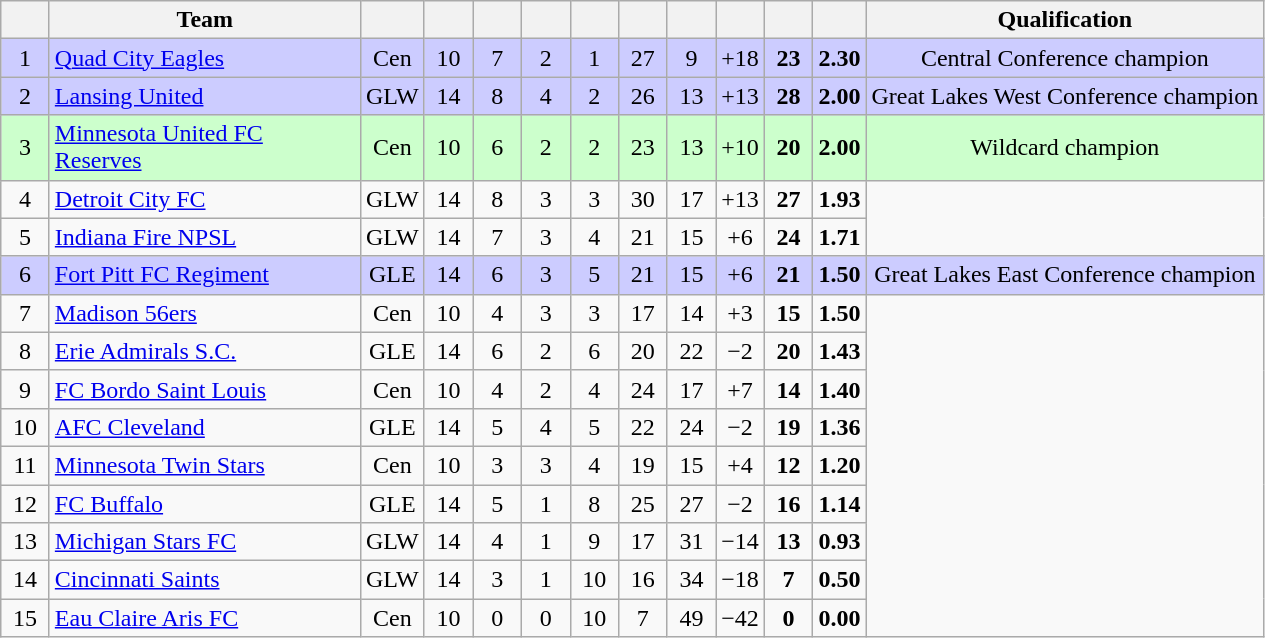<table class="wikitable" style="text-align:center;">
<tr>
<th width="25"></th>
<th width="200">Team</th>
<th width="25"></th>
<th width="25"></th>
<th width="25"></th>
<th width="25"></th>
<th width="25"></th>
<th width="25"></th>
<th width="25"></th>
<th width="25"></th>
<th width="25"></th>
<th width="25"></th>
<th>Qualification</th>
</tr>
<tr style="background-color:#ccccff;">
<td>1</td>
<td style="text-align:left;"><a href='#'>Quad City Eagles</a></td>
<td>Cen</td>
<td>10</td>
<td>7</td>
<td>2</td>
<td>1</td>
<td>27</td>
<td>9</td>
<td>+18</td>
<td><strong>23</strong></td>
<td><strong>2.30</strong></td>
<td>Central Conference champion</td>
</tr>
<tr style="background-color:#ccccff;">
<td>2</td>
<td style="text-align:left;"><a href='#'>Lansing United</a></td>
<td>GLW</td>
<td>14</td>
<td>8</td>
<td>4</td>
<td>2</td>
<td>26</td>
<td>13</td>
<td>+13</td>
<td><strong>28</strong></td>
<td><strong>2.00</strong></td>
<td>Great Lakes West Conference champion</td>
</tr>
<tr style="background-color:#ccffcc;">
<td>3</td>
<td style="text-align:left;"><a href='#'>Minnesota United FC Reserves</a></td>
<td>Cen</td>
<td>10</td>
<td>6</td>
<td>2</td>
<td>2</td>
<td>23</td>
<td>13</td>
<td>+10</td>
<td><strong>20</strong></td>
<td><strong>2.00</strong></td>
<td>Wildcard champion</td>
</tr>
<tr>
<td>4</td>
<td style="text-align:left;"><a href='#'>Detroit City FC</a></td>
<td>GLW</td>
<td>14</td>
<td>8</td>
<td>3</td>
<td>3</td>
<td>30</td>
<td>17</td>
<td>+13</td>
<td><strong>27</strong></td>
<td><strong>1.93</strong></td>
</tr>
<tr>
<td>5</td>
<td style="text-align:left;"><a href='#'>Indiana Fire NPSL</a></td>
<td>GLW</td>
<td>14</td>
<td>7</td>
<td>3</td>
<td>4</td>
<td>21</td>
<td>15</td>
<td>+6</td>
<td><strong>24</strong></td>
<td><strong>1.71</strong></td>
</tr>
<tr style="background-color:#ccccff;">
<td>6</td>
<td style="text-align:left;"><a href='#'>Fort Pitt FC Regiment</a></td>
<td>GLE</td>
<td>14</td>
<td>6</td>
<td>3</td>
<td>5</td>
<td>21</td>
<td>15</td>
<td>+6</td>
<td><strong>21</strong></td>
<td><strong>1.50</strong></td>
<td>Great Lakes East Conference champion</td>
</tr>
<tr>
<td>7</td>
<td style="text-align:left;"><a href='#'>Madison 56ers</a></td>
<td>Cen</td>
<td>10</td>
<td>4</td>
<td>3</td>
<td>3</td>
<td>17</td>
<td>14</td>
<td>+3</td>
<td><strong>15</strong></td>
<td><strong>1.50</strong></td>
</tr>
<tr>
<td>8</td>
<td style="text-align:left;"><a href='#'>Erie Admirals S.C.</a></td>
<td>GLE</td>
<td>14</td>
<td>6</td>
<td>2</td>
<td>6</td>
<td>20</td>
<td>22</td>
<td>−2</td>
<td><strong>20</strong></td>
<td><strong>1.43</strong></td>
</tr>
<tr>
<td>9</td>
<td style="text-align:left;"><a href='#'>FC Bordo Saint Louis</a></td>
<td>Cen</td>
<td>10</td>
<td>4</td>
<td>2</td>
<td>4</td>
<td>24</td>
<td>17</td>
<td>+7</td>
<td><strong>14</strong></td>
<td><strong>1.40</strong></td>
</tr>
<tr>
<td>10</td>
<td style="text-align:left;"><a href='#'>AFC Cleveland</a></td>
<td>GLE</td>
<td>14</td>
<td>5</td>
<td>4</td>
<td>5</td>
<td>22</td>
<td>24</td>
<td>−2</td>
<td><strong>19</strong></td>
<td><strong>1.36</strong></td>
</tr>
<tr>
<td>11</td>
<td style="text-align:left;"><a href='#'>Minnesota Twin Stars</a></td>
<td>Cen</td>
<td>10</td>
<td>3</td>
<td>3</td>
<td>4</td>
<td>19</td>
<td>15</td>
<td>+4</td>
<td><strong>12</strong></td>
<td><strong>1.20</strong></td>
</tr>
<tr>
<td>12</td>
<td style="text-align:left;"><a href='#'>FC Buffalo</a></td>
<td>GLE</td>
<td>14</td>
<td>5</td>
<td>1</td>
<td>8</td>
<td>25</td>
<td>27</td>
<td>−2</td>
<td><strong>16</strong></td>
<td><strong>1.14</strong></td>
</tr>
<tr>
<td>13</td>
<td style="text-align:left;"><a href='#'>Michigan Stars FC</a></td>
<td>GLW</td>
<td>14</td>
<td>4</td>
<td>1</td>
<td>9</td>
<td>17</td>
<td>31</td>
<td>−14</td>
<td><strong>13</strong></td>
<td><strong>0.93</strong></td>
</tr>
<tr>
<td>14</td>
<td style="text-align:left;"><a href='#'>Cincinnati Saints</a></td>
<td>GLW</td>
<td>14</td>
<td>3</td>
<td>1</td>
<td>10</td>
<td>16</td>
<td>34</td>
<td>−18</td>
<td><strong>7</strong></td>
<td><strong>0.50</strong></td>
</tr>
<tr>
<td>15</td>
<td style="text-align:left;"><a href='#'>Eau Claire Aris FC</a></td>
<td>Cen</td>
<td>10</td>
<td>0</td>
<td>0</td>
<td>10</td>
<td>7</td>
<td>49</td>
<td>−42</td>
<td><strong>0</strong></td>
<td><strong>0.00</strong></td>
</tr>
</table>
